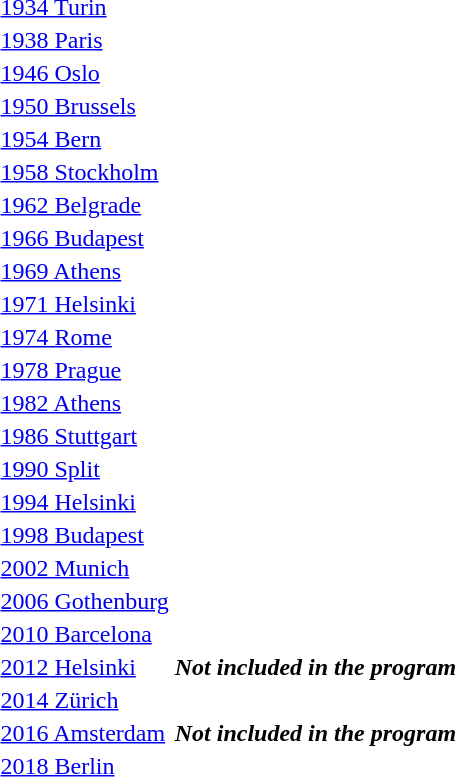<table>
<tr>
<td><a href='#'>1934 Turin</a><br></td>
<td></td>
<td></td>
<td></td>
</tr>
<tr>
<td><a href='#'>1938 Paris</a><br></td>
<td></td>
<td></td>
<td></td>
</tr>
<tr>
<td><a href='#'>1946 Oslo</a><br></td>
<td></td>
<td></td>
<td></td>
</tr>
<tr>
<td><a href='#'>1950 Brussels</a><br></td>
<td></td>
<td></td>
<td></td>
</tr>
<tr>
<td><a href='#'>1954 Bern</a><br></td>
<td></td>
<td></td>
<td></td>
</tr>
<tr>
<td><a href='#'>1958 Stockholm</a><br></td>
<td></td>
<td></td>
<td></td>
</tr>
<tr>
<td><a href='#'>1962 Belgrade</a><br></td>
<td></td>
<td></td>
<td></td>
</tr>
<tr>
<td><a href='#'>1966 Budapest</a><br></td>
<td></td>
<td></td>
<td></td>
</tr>
<tr>
<td><a href='#'>1969 Athens</a><br></td>
<td></td>
<td></td>
<td></td>
</tr>
<tr>
<td><a href='#'>1971 Helsinki</a><br></td>
<td></td>
<td></td>
<td></td>
</tr>
<tr>
<td><a href='#'>1974 Rome</a><br></td>
<td></td>
<td></td>
<td></td>
</tr>
<tr>
<td><a href='#'>1978 Prague</a><br></td>
<td></td>
<td></td>
<td></td>
</tr>
<tr>
<td><a href='#'>1982 Athens</a><br></td>
<td></td>
<td></td>
<td></td>
</tr>
<tr>
<td><a href='#'>1986 Stuttgart</a><br></td>
<td></td>
<td></td>
<td></td>
</tr>
<tr>
<td><a href='#'>1990 Split</a><br></td>
<td></td>
<td></td>
<td></td>
</tr>
<tr>
<td><a href='#'>1994 Helsinki</a><br></td>
<td></td>
<td></td>
<td></td>
</tr>
<tr>
<td><a href='#'>1998 Budapest</a><br></td>
<td></td>
<td></td>
<td></td>
</tr>
<tr>
<td><a href='#'>2002 Munich</a><br></td>
<td></td>
<td></td>
<td></td>
</tr>
<tr>
<td><a href='#'>2006 Gothenburg</a><br></td>
<td></td>
<td></td>
<td></td>
</tr>
<tr>
<td><a href='#'>2010 Barcelona</a><br></td>
<td></td>
<td></td>
<td></td>
</tr>
<tr>
<td><a href='#'>2012 Helsinki</a></td>
<th colspan="3"><em>Not included in the program</em></th>
</tr>
<tr>
<td><a href='#'>2014 Zürich</a><br></td>
<td></td>
<td></td>
<td></td>
</tr>
<tr>
<td><a href='#'>2016 Amsterdam</a></td>
<th colspan="3"><em>Not included in the program</em></th>
</tr>
<tr>
<td><a href='#'>2018 Berlin</a><br></td>
<td></td>
<td></td>
<td></td>
</tr>
</table>
